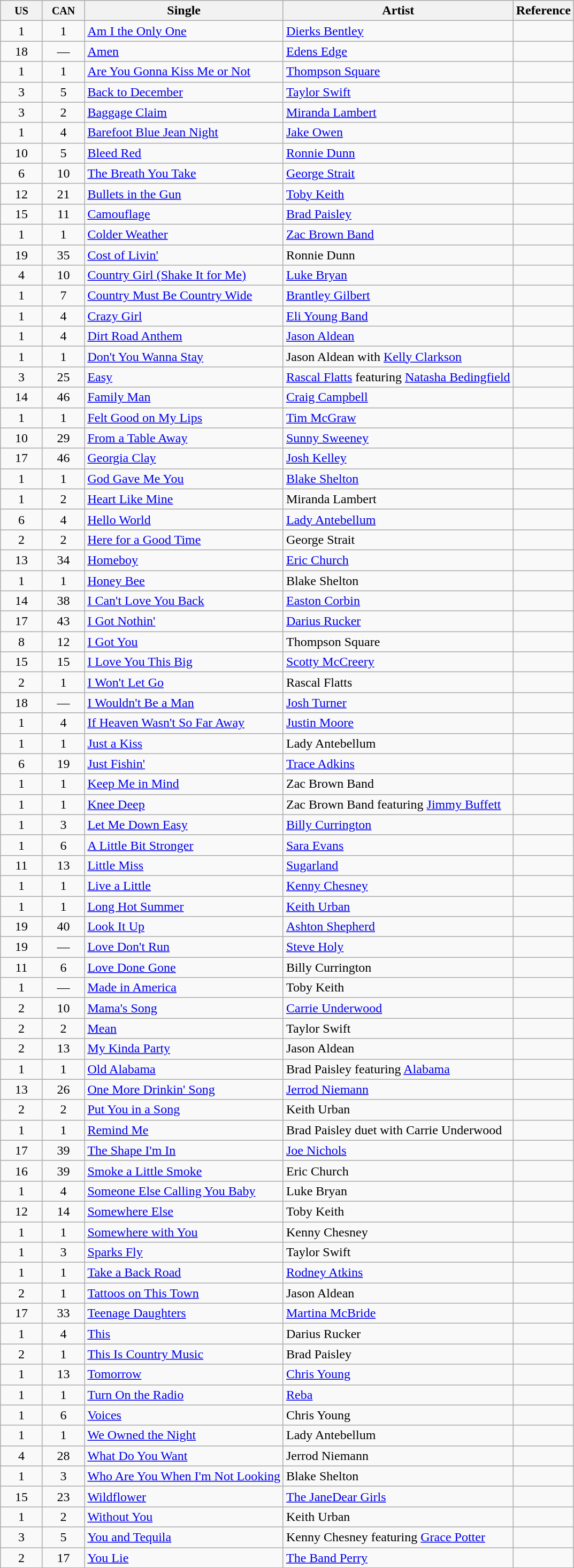<table class="wikitable sortable">
<tr>
<th width=45><small>US</small></th>
<th width=45><small>CAN</small></th>
<th width=auto>Single</th>
<th width=auto>Artist</th>
<th width=auto>Reference</th>
</tr>
<tr>
<td align=center>1</td>
<td align=center>1</td>
<td><a href='#'>Am I the Only One</a></td>
<td><a href='#'>Dierks Bentley</a></td>
<td align=center></td>
</tr>
<tr>
<td align=center>18</td>
<td align=center>—</td>
<td><a href='#'>Amen</a></td>
<td><a href='#'>Edens Edge</a></td>
<td align=center></td>
</tr>
<tr>
<td align=center>1</td>
<td align=center>1</td>
<td><a href='#'>Are You Gonna Kiss Me or Not</a></td>
<td><a href='#'>Thompson Square</a></td>
<td align=center></td>
</tr>
<tr>
<td align=center>3</td>
<td align=center>5</td>
<td><a href='#'>Back to December</a></td>
<td><a href='#'>Taylor Swift</a></td>
<td align=center></td>
</tr>
<tr>
<td align=center>3</td>
<td align=center>2</td>
<td><a href='#'>Baggage Claim</a></td>
<td><a href='#'>Miranda Lambert</a></td>
<td align=center></td>
</tr>
<tr>
<td align=center>1</td>
<td align=center>4</td>
<td><a href='#'>Barefoot Blue Jean Night</a></td>
<td><a href='#'>Jake Owen</a></td>
<td align=center></td>
</tr>
<tr>
<td align=center>10</td>
<td align=center>5</td>
<td><a href='#'>Bleed Red</a></td>
<td><a href='#'>Ronnie Dunn</a></td>
<td align=center></td>
</tr>
<tr>
<td align=center>6</td>
<td align=center>10</td>
<td><a href='#'>The Breath You Take</a></td>
<td><a href='#'>George Strait</a></td>
<td align=center></td>
</tr>
<tr>
<td align=center>12</td>
<td align=center>21</td>
<td><a href='#'>Bullets in the Gun</a></td>
<td><a href='#'>Toby Keith</a></td>
<td align=center></td>
</tr>
<tr>
<td align=center>15</td>
<td align=center>11</td>
<td><a href='#'>Camouflage</a></td>
<td><a href='#'>Brad Paisley</a></td>
<td align=center></td>
</tr>
<tr>
<td align=center>1</td>
<td align=center>1</td>
<td><a href='#'>Colder Weather</a></td>
<td><a href='#'>Zac Brown Band</a></td>
<td align=center></td>
</tr>
<tr>
<td align=center>19</td>
<td align=center>35</td>
<td><a href='#'>Cost of Livin'</a></td>
<td>Ronnie Dunn</td>
<td align=center></td>
</tr>
<tr>
<td align=center>4</td>
<td align=center>10</td>
<td><a href='#'>Country Girl (Shake It for Me)</a></td>
<td><a href='#'>Luke Bryan</a></td>
<td align=center></td>
</tr>
<tr>
<td align=center>1</td>
<td align=center>7</td>
<td><a href='#'>Country Must Be Country Wide</a></td>
<td><a href='#'>Brantley Gilbert</a></td>
<td align=center></td>
</tr>
<tr>
<td align=center>1</td>
<td align=center>4</td>
<td><a href='#'>Crazy Girl</a></td>
<td><a href='#'>Eli Young Band</a></td>
<td align=center></td>
</tr>
<tr>
<td align=center>1</td>
<td align=center>4</td>
<td><a href='#'>Dirt Road Anthem</a></td>
<td><a href='#'>Jason Aldean</a></td>
<td align=center></td>
</tr>
<tr>
<td align=center>1</td>
<td align=center>1</td>
<td><a href='#'>Don't You Wanna Stay</a></td>
<td>Jason Aldean with <a href='#'>Kelly Clarkson</a></td>
<td align=center></td>
</tr>
<tr>
<td align=center>3</td>
<td align=center>25</td>
<td><a href='#'>Easy</a></td>
<td><a href='#'>Rascal Flatts</a> featuring <a href='#'>Natasha Bedingfield</a></td>
<td align=center></td>
</tr>
<tr>
<td align=center>14</td>
<td align=center>46</td>
<td><a href='#'>Family Man</a></td>
<td><a href='#'>Craig Campbell</a></td>
<td align=center></td>
</tr>
<tr>
<td align=center>1</td>
<td align=center>1</td>
<td><a href='#'>Felt Good on My Lips</a></td>
<td><a href='#'>Tim McGraw</a></td>
<td align=center></td>
</tr>
<tr>
<td align=center>10</td>
<td align=center>29</td>
<td><a href='#'>From a Table Away</a></td>
<td><a href='#'>Sunny Sweeney</a></td>
<td align=center></td>
</tr>
<tr>
<td align=center>17</td>
<td align=center>46</td>
<td><a href='#'>Georgia Clay</a></td>
<td><a href='#'>Josh Kelley</a></td>
<td align=center></td>
</tr>
<tr>
<td align=center>1</td>
<td align=center>1</td>
<td><a href='#'>God Gave Me You</a></td>
<td><a href='#'>Blake Shelton</a></td>
<td align=center></td>
</tr>
<tr>
<td align=center>1</td>
<td align=center>2</td>
<td><a href='#'>Heart Like Mine</a></td>
<td>Miranda Lambert</td>
<td align=center></td>
</tr>
<tr>
<td align=center>6</td>
<td align=center>4</td>
<td><a href='#'>Hello World</a></td>
<td><a href='#'>Lady Antebellum</a></td>
<td align=center></td>
</tr>
<tr>
<td align=center>2</td>
<td align=center>2</td>
<td><a href='#'>Here for a Good Time</a></td>
<td>George Strait</td>
<td align=center></td>
</tr>
<tr>
<td align=center>13</td>
<td align=center>34</td>
<td><a href='#'>Homeboy</a></td>
<td><a href='#'>Eric Church</a></td>
<td align=center></td>
</tr>
<tr>
<td align=center>1</td>
<td align=center>1</td>
<td><a href='#'>Honey Bee</a></td>
<td>Blake Shelton</td>
<td align=center></td>
</tr>
<tr>
<td align=center>14</td>
<td align=center>38</td>
<td><a href='#'>I Can't Love You Back</a></td>
<td><a href='#'>Easton Corbin</a></td>
<td align=center></td>
</tr>
<tr>
<td align=center>17</td>
<td align=center>43</td>
<td><a href='#'>I Got Nothin'</a></td>
<td><a href='#'>Darius Rucker</a></td>
<td align=center></td>
</tr>
<tr>
<td align=center>8</td>
<td align=center>12</td>
<td><a href='#'>I Got You</a></td>
<td>Thompson Square</td>
<td align=center></td>
</tr>
<tr>
<td align=center>15</td>
<td align=center>15</td>
<td><a href='#'>I Love You This Big</a></td>
<td><a href='#'>Scotty McCreery</a></td>
<td align=center></td>
</tr>
<tr>
<td align=center>2</td>
<td align=center>1</td>
<td><a href='#'>I Won't Let Go</a></td>
<td>Rascal Flatts</td>
<td align=center></td>
</tr>
<tr>
<td align=center>18</td>
<td align=center>—</td>
<td><a href='#'>I Wouldn't Be a Man</a></td>
<td><a href='#'>Josh Turner</a></td>
<td align=center></td>
</tr>
<tr>
<td align=center>1</td>
<td align=center>4</td>
<td><a href='#'>If Heaven Wasn't So Far Away</a></td>
<td><a href='#'>Justin Moore</a></td>
<td align=center></td>
</tr>
<tr>
<td align=center>1</td>
<td align=center>1</td>
<td><a href='#'>Just a Kiss</a></td>
<td>Lady Antebellum</td>
<td align=center></td>
</tr>
<tr>
<td align=center>6</td>
<td align=center>19</td>
<td><a href='#'>Just Fishin'</a></td>
<td><a href='#'>Trace Adkins</a></td>
<td align=center></td>
</tr>
<tr>
<td align=center>1</td>
<td align=center>1</td>
<td><a href='#'>Keep Me in Mind</a></td>
<td>Zac Brown Band</td>
<td></td>
</tr>
<tr>
<td align=center>1</td>
<td align=center>1</td>
<td><a href='#'>Knee Deep</a></td>
<td>Zac Brown Band featuring <a href='#'>Jimmy Buffett</a></td>
<td align=center></td>
</tr>
<tr>
<td align=center>1</td>
<td align=center>3</td>
<td><a href='#'>Let Me Down Easy</a></td>
<td><a href='#'>Billy Currington</a></td>
<td align=center></td>
</tr>
<tr>
<td align=center>1</td>
<td align=center>6</td>
<td><a href='#'>A Little Bit Stronger</a></td>
<td><a href='#'>Sara Evans</a></td>
<td align=center></td>
</tr>
<tr>
<td align=center>11</td>
<td align=center>13</td>
<td><a href='#'>Little Miss</a></td>
<td><a href='#'>Sugarland</a></td>
<td align=center></td>
</tr>
<tr>
<td align=center>1</td>
<td align=center>1</td>
<td><a href='#'>Live a Little</a></td>
<td><a href='#'>Kenny Chesney</a></td>
<td align=center></td>
</tr>
<tr>
<td align=center>1</td>
<td align=center>1</td>
<td><a href='#'>Long Hot Summer</a></td>
<td><a href='#'>Keith Urban</a></td>
<td align=center></td>
</tr>
<tr>
<td align=center>19</td>
<td align=center>40</td>
<td><a href='#'>Look It Up</a></td>
<td><a href='#'>Ashton Shepherd</a></td>
<td></td>
</tr>
<tr>
<td align=center>19</td>
<td align=center>—</td>
<td><a href='#'>Love Don't Run</a></td>
<td><a href='#'>Steve Holy</a></td>
<td></td>
</tr>
<tr>
<td align=center>11</td>
<td align=center>6</td>
<td><a href='#'>Love Done Gone</a></td>
<td>Billy Currington</td>
<td align=center></td>
</tr>
<tr>
<td align=center>1</td>
<td align=center>—</td>
<td><a href='#'>Made in America</a></td>
<td>Toby Keith</td>
<td align=center></td>
</tr>
<tr>
<td align=center>2</td>
<td align=center>10</td>
<td><a href='#'>Mama's Song</a></td>
<td><a href='#'>Carrie Underwood</a></td>
<td align=center></td>
</tr>
<tr>
<td align=center>2</td>
<td align=center>2</td>
<td><a href='#'>Mean</a></td>
<td>Taylor Swift</td>
<td align=center></td>
</tr>
<tr>
<td align=center>2</td>
<td align=center>13</td>
<td><a href='#'>My Kinda Party</a></td>
<td>Jason Aldean</td>
<td align=center></td>
</tr>
<tr>
<td align=center>1</td>
<td align=center>1</td>
<td><a href='#'>Old Alabama</a></td>
<td>Brad Paisley featuring <a href='#'>Alabama</a></td>
<td align=center></td>
</tr>
<tr>
<td align=center>13</td>
<td align=center>26</td>
<td><a href='#'>One More Drinkin' Song</a></td>
<td><a href='#'>Jerrod Niemann</a></td>
<td align=center></td>
</tr>
<tr>
<td align=center>2</td>
<td align=center>2</td>
<td><a href='#'>Put You in a Song</a></td>
<td>Keith Urban</td>
<td align=center></td>
</tr>
<tr>
<td align=center>1</td>
<td align=center>1</td>
<td><a href='#'>Remind Me</a></td>
<td>Brad Paisley duet with Carrie Underwood</td>
<td align=center></td>
</tr>
<tr>
<td align=center>17</td>
<td align=center>39</td>
<td><a href='#'>The Shape I'm In</a></td>
<td><a href='#'>Joe Nichols</a></td>
<td align=center></td>
</tr>
<tr>
<td align=center>16</td>
<td align=center>39</td>
<td><a href='#'>Smoke a Little Smoke</a></td>
<td>Eric Church</td>
<td align=center></td>
</tr>
<tr>
<td align=center>1</td>
<td align=center>4</td>
<td><a href='#'>Someone Else Calling You Baby</a></td>
<td>Luke Bryan</td>
<td align=center></td>
</tr>
<tr>
<td align=center>12</td>
<td align=center>14</td>
<td><a href='#'>Somewhere Else</a></td>
<td>Toby Keith</td>
<td align=center></td>
</tr>
<tr>
<td align=center>1</td>
<td align=center>1</td>
<td><a href='#'>Somewhere with You</a></td>
<td>Kenny Chesney</td>
<td align=center></td>
</tr>
<tr>
<td align=center>1</td>
<td align=center>3</td>
<td><a href='#'>Sparks Fly</a></td>
<td>Taylor Swift</td>
<td align=center></td>
</tr>
<tr>
<td align=center>1</td>
<td align=center>1</td>
<td><a href='#'>Take a Back Road</a></td>
<td><a href='#'>Rodney Atkins</a></td>
<td align=center></td>
</tr>
<tr>
<td align=center>2</td>
<td align=center>1</td>
<td><a href='#'>Tattoos on This Town</a></td>
<td>Jason Aldean</td>
<td align=center></td>
</tr>
<tr>
<td align=center>17</td>
<td align=center>33</td>
<td><a href='#'>Teenage Daughters</a></td>
<td><a href='#'>Martina McBride</a></td>
<td align=center></td>
</tr>
<tr>
<td align=center>1</td>
<td align=center>4</td>
<td><a href='#'>This</a></td>
<td>Darius Rucker</td>
<td align=center></td>
</tr>
<tr>
<td align=center>2</td>
<td align=center>1</td>
<td><a href='#'>This Is Country Music</a></td>
<td>Brad Paisley</td>
<td align=center></td>
</tr>
<tr>
<td align=center>1</td>
<td align=center>13</td>
<td><a href='#'>Tomorrow</a></td>
<td><a href='#'>Chris Young</a></td>
<td align=center></td>
</tr>
<tr>
<td align=center>1</td>
<td align=center>1</td>
<td><a href='#'>Turn On the Radio</a></td>
<td><a href='#'>Reba</a></td>
<td align=center></td>
</tr>
<tr>
<td align=center>1</td>
<td align=center>6</td>
<td><a href='#'>Voices</a></td>
<td>Chris Young</td>
<td align=center></td>
</tr>
<tr>
<td align=center>1</td>
<td align=center>1</td>
<td><a href='#'>We Owned the Night</a></td>
<td>Lady Antebellum</td>
<td></td>
</tr>
<tr>
<td align=center>4</td>
<td align=center>28</td>
<td><a href='#'>What Do You Want</a></td>
<td>Jerrod Niemann</td>
<td align=center></td>
</tr>
<tr>
<td align=center>1</td>
<td align=center>3</td>
<td><a href='#'>Who Are You When I'm Not Looking</a></td>
<td>Blake Shelton</td>
<td align=center></td>
</tr>
<tr>
<td align=center>15</td>
<td align=center>23</td>
<td><a href='#'>Wildflower</a></td>
<td><a href='#'>The JaneDear Girls</a></td>
<td align=center></td>
</tr>
<tr>
<td align=center>1</td>
<td align=center>2</td>
<td><a href='#'>Without You</a></td>
<td>Keith Urban</td>
<td align=center></td>
</tr>
<tr>
<td align=center>3</td>
<td align=center>5</td>
<td><a href='#'>You and Tequila</a></td>
<td>Kenny Chesney featuring <a href='#'>Grace Potter</a></td>
<td align=center></td>
</tr>
<tr>
<td align=center>2</td>
<td align=center>17</td>
<td><a href='#'>You Lie</a></td>
<td><a href='#'>The Band Perry</a></td>
<td align=center></td>
</tr>
</table>
